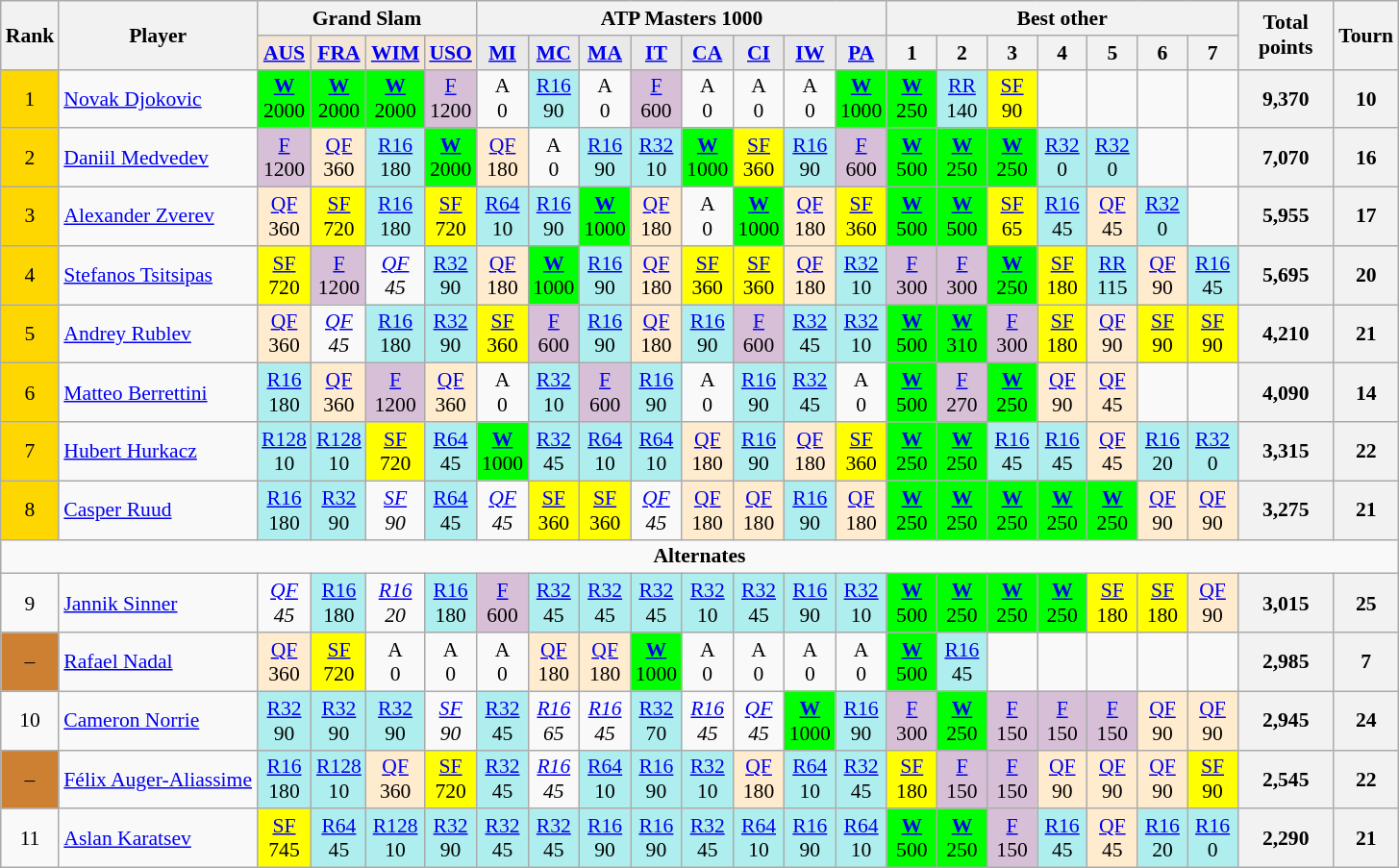<table class="wikitable nowrap" style=font-size:90%;text-align:center>
<tr>
<th rowspan=2>Rank</th>
<th rowspan=2>Player</th>
<th colspan=4>Grand Slam</th>
<th colspan=8>ATP Masters 1000</th>
<th colspan=7>Best other</th>
<th rowspan=2 width=60>Total <br> points</th>
<th rowspan=2>Tourn</th>
</tr>
<tr>
<td bgcolor=f3e6d7 width=28><strong><a href='#'>AUS</a></strong></td>
<td bgcolor=f3e6d7 width=28><strong><a href='#'>FRA</a></strong></td>
<td bgcolor=f3e6d7 width=28><strong><a href='#'>WIM</a></strong></td>
<td bgcolor=f3e6d7 width=28><strong><a href='#'>USO</a></strong></td>
<td bgcolor=e9e9e9 width=28><strong><a href='#'>MI</a></strong></td>
<td bgcolor=e9e9e9 width=28><strong><a href='#'>MC</a></strong></td>
<td bgcolor=e9e9e9 width=28><strong><a href='#'>MA</a></strong></td>
<td bgcolor=e9e9e9 width=28><strong><a href='#'>IT</a></strong></td>
<td bgcolor=e9e9e9 width=28><strong><a href='#'>CA</a></strong></td>
<td bgcolor=e9e9e9 width=28><strong><a href='#'>CI</a></strong></td>
<td bgcolor=e9e9e9 width=28><strong><a href='#'>IW</a></strong></td>
<td bgcolor=e9e9e9 width=28><strong><a href='#'>PA</a></strong></td>
<th width=28>1</th>
<th width=28>2</th>
<th width=28>3</th>
<th width=28>4</th>
<th width=28>5</th>
<th width=28>6</th>
<th width=28>7</th>
</tr>
<tr>
<td bgcolor=gold>1</td>
<td align=left> <a href='#'>Novak Djokovic</a></td>
<td bgcolor=lime><strong><a href='#'>W</a></strong><br>2000</td>
<td bgcolor=lime><strong><a href='#'>W</a></strong><br>2000</td>
<td bgcolor=lime><strong><a href='#'>W</a></strong><br>2000</td>
<td bgcolor=thistle><a href='#'>F</a><br>1200</td>
<td>A<br>0</td>
<td bgcolor=afeeee><a href='#'>R16</a><br>90</td>
<td>A<br>0</td>
<td bgcolor=thistle><a href='#'>F</a><br>600</td>
<td>A<br>0</td>
<td>A<br>0</td>
<td>A<br>0</td>
<td bgcolor=lime><strong><a href='#'>W</a></strong><br>1000</td>
<td bgcolor=lime><strong><a href='#'>W</a></strong><br>250</td>
<td bgcolor=afeeee><a href='#'>RR</a><br>140</td>
<td bgcolor=yellow><a href='#'>SF</a><br>90</td>
<td></td>
<td></td>
<td></td>
<td></td>
<th>9,370</th>
<th>10</th>
</tr>
<tr>
<td bgcolor=gold>2</td>
<td align=left> <a href='#'>Daniil Medvedev</a></td>
<td bgcolor=thistle><a href='#'>F</a><br>1200</td>
<td bgcolor=ffebcd><a href='#'>QF</a><br>360</td>
<td bgcolor=afeeee><a href='#'>R16</a><br>180</td>
<td bgcolor=lime><strong><a href='#'>W</a></strong><br>2000</td>
<td bgcolor=ffebcd><a href='#'>QF</a><br>180</td>
<td>A<br>0</td>
<td bgcolor=afeeee><a href='#'>R16</a><br>90</td>
<td bgcolor=afeeee><a href='#'>R32</a><br>10</td>
<td bgcolor=lime><strong><a href='#'>W</a></strong><br>1000</td>
<td bgcolor=yellow><a href='#'>SF</a><br>360</td>
<td bgcolor=afeeee><a href='#'>R16</a><br>90</td>
<td bgcolor=thistle><a href='#'>F</a><br>600</td>
<td bgcolor=lime><strong><a href='#'>W</a></strong><br>500</td>
<td bgcolor=lime><strong><a href='#'>W</a></strong><br>250</td>
<td bgcolor=lime><strong><a href='#'>W</a></strong><br>250</td>
<td bgcolor=afeeee><a href='#'>R32</a><br>0</td>
<td bgcolor=afeeee><a href='#'>R32</a><br>0</td>
<td></td>
<td></td>
<th>7,070</th>
<th>16</th>
</tr>
<tr>
<td bgcolor=gold>3</td>
<td align=left> <a href='#'>Alexander Zverev</a></td>
<td bgcolor=ffebcd><a href='#'>QF</a><br>360</td>
<td bgcolor=yellow><a href='#'>SF</a><br>720</td>
<td bgcolor=afeeee><a href='#'>R16</a><br>180</td>
<td bgcolor=yellow><a href='#'>SF</a><br>720</td>
<td bgcolor=afeeee><a href='#'>R64</a><br>10</td>
<td bgcolor=afeeee><a href='#'>R16</a><br>90</td>
<td bgcolor=lime><strong><a href='#'>W</a></strong><br>1000</td>
<td bgcolor=ffebcd><a href='#'>QF</a><br>180</td>
<td>A<br>0</td>
<td bgcolor=lime><strong><a href='#'>W</a></strong><br>1000</td>
<td bgcolor=ffebcd><a href='#'>QF</a><br>180</td>
<td bgcolor=yellow><a href='#'>SF</a><br>360</td>
<td bgcolor=lime><strong><a href='#'>W</a></strong><br>500</td>
<td bgcolor=lime><strong><a href='#'>W</a></strong><br>500</td>
<td bgcolor=yellow><a href='#'>SF</a><br>65</td>
<td bgcolor=afeeee><a href='#'>R16</a><br>45</td>
<td bgcolor=ffebcd><a href='#'>QF</a><br>45</td>
<td bgcolor=afeeee><a href='#'>R32</a><br>0</td>
<td></td>
<th>5,955</th>
<th>17</th>
</tr>
<tr>
<td bgcolor=gold>4</td>
<td align=left> <a href='#'>Stefanos Tsitsipas</a></td>
<td bgcolor=yellow><a href='#'>SF</a><br>720</td>
<td bgcolor=thistle><a href='#'>F</a><br>1200</td>
<td><em><a href='#'>QF</a><br>45</em></td>
<td bgcolor=afeeee><a href='#'>R32</a><br>90</td>
<td bgcolor=ffebcd><a href='#'>QF</a><br>180</td>
<td bgcolor=lime><strong><a href='#'>W</a></strong><br>1000</td>
<td bgcolor=afeeee><a href='#'>R16</a><br>90</td>
<td bgcolor=ffebcd><a href='#'>QF</a><br>180</td>
<td bgcolor=yellow><a href='#'>SF</a><br>360</td>
<td bgcolor=yellow><a href='#'>SF</a><br>360</td>
<td bgcolor=ffebcd><a href='#'>QF</a><br>180</td>
<td bgcolor=afeeee><a href='#'>R32</a><br>10</td>
<td bgcolor=thistle><a href='#'>F</a><br>300</td>
<td bgcolor=thistle><a href='#'>F</a><br>300</td>
<td bgcolor=lime><strong><a href='#'>W</a></strong><br>250</td>
<td bgcolor=yellow><a href='#'>SF</a><br>180</td>
<td bgcolor=afeeee><a href='#'>RR</a><br>115</td>
<td bgcolor=ffebcd><a href='#'>QF</a><br>90</td>
<td bgcolor=afeeee><a href='#'>R16</a><br>45</td>
<th>5,695</th>
<th>20</th>
</tr>
<tr>
<td bgcolor=gold>5</td>
<td align=left> <a href='#'>Andrey Rublev</a></td>
<td bgcolor=ffebcd><a href='#'>QF</a><br>360</td>
<td><em><a href='#'>QF</a><br>45</em></td>
<td bgcolor=afeeee><a href='#'>R16</a><br>180</td>
<td bgcolor=afeeee><a href='#'>R32</a><br>90</td>
<td bgcolor=yellow><a href='#'>SF</a><br>360</td>
<td bgcolor=thistle><a href='#'>F</a><br>600</td>
<td bgcolor=afeeee><a href='#'>R16</a><br>90</td>
<td bgcolor=ffebcd><a href='#'>QF</a><br>180</td>
<td bgcolor=afeeee><a href='#'>R16</a><br>90</td>
<td bgcolor=thistle><a href='#'>F</a><br>600</td>
<td bgcolor=afeeee><a href='#'>R32</a><br>45</td>
<td bgcolor=afeeee><a href='#'>R32</a><br>10</td>
<td bgcolor=lime><strong><a href='#'>W</a></strong><br>500</td>
<td bgcolor=lime><strong><a href='#'>W</a></strong><br>310</td>
<td bgcolor=thistle><a href='#'>F</a><br>300</td>
<td bgcolor=yellow><a href='#'>SF</a><br>180</td>
<td bgcolor=ffebcd><a href='#'>QF</a><br>90</td>
<td bgcolor=yellow><a href='#'>SF</a><br>90</td>
<td bgcolor=yellow><a href='#'>SF</a><br>90</td>
<th>4,210</th>
<th>21</th>
</tr>
<tr>
<td bgcolor=gold>6</td>
<td align=left> <a href='#'>Matteo Berrettini</a></td>
<td bgcolor=afeeee><a href='#'>R16</a><br>180</td>
<td bgcolor=ffebcd><a href='#'>QF</a><br>360</td>
<td bgcolor=thistle><a href='#'>F</a><br>1200</td>
<td bgcolor=ffebcd><a href='#'>QF</a><br>360</td>
<td>A<br>0</td>
<td bgcolor=afeeee><a href='#'>R32</a><br>10</td>
<td bgcolor=thistle><a href='#'>F</a><br>600</td>
<td bgcolor=afeeee><a href='#'>R16</a><br>90</td>
<td>A<br>0</td>
<td bgcolor=afeeee><a href='#'>R16</a><br>90</td>
<td bgcolor=afeeee><a href='#'>R32</a><br>45</td>
<td>A<br>0</td>
<td bgcolor=lime><strong><a href='#'>W</a></strong><br>500</td>
<td bgcolor=thistle><a href='#'>F</a><br>270</td>
<td bgcolor=lime><strong><a href='#'>W</a></strong><br>250</td>
<td bgcolor=ffebcd><a href='#'>QF</a><br>90</td>
<td bgcolor=ffebcd><a href='#'>QF</a><br>45</td>
<td></td>
<td></td>
<th>4,090</th>
<th>14</th>
</tr>
<tr>
<td bgcolor=gold>7</td>
<td align=left> <a href='#'>Hubert Hurkacz</a></td>
<td bgcolor=afeeee><a href='#'>R128</a><br>10</td>
<td bgcolor=afeeee><a href='#'>R128</a><br>10</td>
<td bgcolor=yellow><a href='#'>SF</a><br>720</td>
<td bgcolor=afeeee><a href='#'>R64</a><br>45</td>
<td bgcolor=lime><strong><a href='#'>W</a></strong><br>1000</td>
<td bgcolor=afeeee><a href='#'>R32</a><br>45</td>
<td bgcolor=afeeee><a href='#'>R64</a><br>10</td>
<td bgcolor=afeeee><a href='#'>R64</a><br>10</td>
<td bgcolor=ffebcd><a href='#'>QF</a><br>180</td>
<td bgcolor=afeeee><a href='#'>R16</a><br>90</td>
<td bgcolor=ffebcd><a href='#'>QF</a><br>180</td>
<td bgcolor=yellow><a href='#'>SF</a><br>360</td>
<td bgcolor=lime><strong><a href='#'>W</a></strong><br>250</td>
<td bgcolor=lime><strong><a href='#'>W</a></strong><br>250</td>
<td bgcolor=afeeee><a href='#'>R16</a><br>45</td>
<td bgcolor=afeeee><a href='#'>R16</a><br>45</td>
<td bgcolor=ffebcd><a href='#'>QF</a><br>45</td>
<td bgcolor=afeeee><a href='#'>R16</a><br>20</td>
<td bgcolor=afeeee><a href='#'>R32</a><br>0</td>
<th>3,315</th>
<th>22</th>
</tr>
<tr>
<td bgcolor=gold>8</td>
<td align=left> <a href='#'>Casper Ruud</a></td>
<td bgcolor=afeeee><a href='#'>R16</a><br>180</td>
<td bgcolor=afeeee><a href='#'>R32</a><br>90</td>
<td><em><a href='#'>SF</a><br>90</em></td>
<td bgcolor=afeeee><a href='#'>R64</a><br>45</td>
<td><em><a href='#'>QF</a><br>45</em></td>
<td bgcolor=yellow><a href='#'>SF</a><br>360</td>
<td bgcolor=yellow><a href='#'>SF</a><br>360</td>
<td><em><a href='#'>QF</a><br>45</em></td>
<td bgcolor=ffebcd><a href='#'>QF</a><br>180</td>
<td bgcolor=ffebcd><a href='#'>QF</a><br>180</td>
<td bgcolor=afeeee><a href='#'>R16</a><br>90</td>
<td bgcolor=ffebcd><a href='#'>QF</a><br>180</td>
<td bgcolor=lime><strong><a href='#'>W</a></strong><br>250</td>
<td bgcolor=lime><strong><a href='#'>W</a></strong><br>250</td>
<td bgcolor=lime><strong><a href='#'>W</a></strong><br>250</td>
<td bgcolor=lime><strong><a href='#'>W</a></strong><br>250</td>
<td bgcolor=lime><strong><a href='#'>W</a></strong><br>250</td>
<td bgcolor=ffebcd><a href='#'>QF</a><br>90</td>
<td bgcolor=ffebcd><a href='#'>QF</a><br>90</td>
<th>3,275</th>
<th>21</th>
</tr>
<tr>
<td colspan="23"><strong>Alternates</strong></td>
</tr>
<tr>
<td>9</td>
<td align=left> <a href='#'>Jannik Sinner</a></td>
<td><em><a href='#'>QF</a><br>45</em></td>
<td bgcolor=afeeee><a href='#'>R16</a><br>180</td>
<td><em><a href='#'>R16</a><br>20</em></td>
<td bgcolor=afeeee><a href='#'>R16</a><br>180</td>
<td bgcolor=thistle><a href='#'>F</a><br>600</td>
<td bgcolor=afeeee><a href='#'>R32</a><br>45</td>
<td bgcolor=afeeee><a href='#'>R32</a><br>45</td>
<td bgcolor=afeeee><a href='#'>R32</a><br>45</td>
<td bgcolor=afeeee><a href='#'>R32</a><br>10</td>
<td bgcolor=afeeee><a href='#'>R32</a><br>45</td>
<td bgcolor=afeeee><a href='#'>R16</a><br>90</td>
<td bgcolor=afeeee><a href='#'>R32</a><br>10</td>
<td bgcolor=lime><strong><a href='#'>W</a></strong><br>500</td>
<td bgcolor=lime><strong><a href='#'>W</a></strong><br>250</td>
<td bgcolor=lime><strong><a href='#'>W</a></strong><br>250</td>
<td bgcolor=lime><strong><a href='#'>W</a></strong><br>250</td>
<td bgcolor=yellow><a href='#'>SF</a><br>180</td>
<td bgcolor=yellow><a href='#'>SF</a><br>180</td>
<td bgcolor=ffebcd><a href='#'>QF</a><br>90</td>
<th>3,015</th>
<th>25</th>
</tr>
<tr>
<td bgcolor=cd7f32>–</td>
<td align=left> <a href='#'>Rafael Nadal</a></td>
<td bgcolor=ffebcd><a href='#'>QF</a><br>360</td>
<td bgcolor=yellow><a href='#'>SF</a><br>720</td>
<td>A<br>0</td>
<td>A<br>0</td>
<td>A<br>0</td>
<td bgcolor=ffebcd><a href='#'>QF</a><br>180</td>
<td bgcolor=ffebcd><a href='#'>QF</a><br>180</td>
<td bgcolor=lime><strong><a href='#'>W</a></strong><br>1000</td>
<td>A<br>0</td>
<td>A<br>0</td>
<td>A<br>0</td>
<td>A<br>0</td>
<td bgcolor=lime><strong><a href='#'>W</a></strong><br>500</td>
<td bgcolor=afeeee><a href='#'>R16</a><br>45</td>
<td></td>
<td></td>
<td></td>
<td></td>
<td></td>
<th>2,985</th>
<th>7</th>
</tr>
<tr>
<td>10</td>
<td align=left> <a href='#'>Cameron Norrie</a></td>
<td bgcolor=afeeee><a href='#'>R32</a><br>90</td>
<td bgcolor=afeeee><a href='#'>R32</a><br>90</td>
<td bgcolor=afeeee><a href='#'>R32</a><br>90</td>
<td><em><a href='#'>SF</a><br>90</em></td>
<td bgcolor=afeeee><a href='#'>R32</a><br>45</td>
<td><em><a href='#'>R16</a><br>65</em></td>
<td><em><a href='#'>R16</a><br>45</em></td>
<td bgcolor=afeeee><a href='#'>R32</a><br>70</td>
<td><em><a href='#'>R16</a><br>45</em></td>
<td><em><a href='#'>QF</a><br>45</em></td>
<td bgcolor=lime><strong><a href='#'>W</a></strong><br>1000</td>
<td bgcolor=afeeee><a href='#'>R16</a><br>90</td>
<td bgcolor=thistle><a href='#'>F</a><br>300</td>
<td bgcolor=lime><strong><a href='#'>W</a></strong><br>250</td>
<td bgcolor=thistle><a href='#'>F</a><br>150</td>
<td bgcolor=thistle><a href='#'>F</a><br>150</td>
<td bgcolor=thistle><a href='#'>F</a><br>150</td>
<td bgcolor=ffebcd><a href='#'>QF</a><br>90</td>
<td bgcolor=ffebcd><a href='#'>QF</a><br>90</td>
<th>2,945</th>
<th>24</th>
</tr>
<tr>
<td bgcolor=cd7f32>–</td>
<td align=left> <a href='#'>Félix Auger-Aliassime</a></td>
<td bgcolor=afeeee><a href='#'>R16</a><br>180</td>
<td bgcolor=afeeee><a href='#'>R128</a><br>10</td>
<td bgcolor=ffebcd><a href='#'>QF</a><br>360</td>
<td bgcolor=yellow><a href='#'>SF</a><br>720</td>
<td bgcolor=afeeee><a href='#'>R32</a><br>45</td>
<td><em><a href='#'>R16</a><br>45</em></td>
<td bgcolor=afeeee><a href='#'>R64</a><br>10</td>
<td bgcolor=afeeee><a href='#'>R16</a><br>90</td>
<td bgcolor=afeeee><a href='#'>R32</a><br>10</td>
<td bgcolor=ffebcd><a href='#'>QF</a><br>180</td>
<td bgcolor=afeeee><a href='#'>R64</a><br>10</td>
<td bgcolor=afeeee><a href='#'>R32</a><br>45</td>
<td bgcolor=yellow><a href='#'>SF</a><br>180</td>
<td bgcolor=thistle><a href='#'>F</a><br>150</td>
<td bgcolor=thistle><a href='#'>F</a><br>150</td>
<td bgcolor=ffebcd><a href='#'>QF</a><br>90</td>
<td bgcolor=ffebcd><a href='#'>QF</a><br>90</td>
<td bgcolor=ffebcd><a href='#'>QF</a><br>90</td>
<td bgcolor=yellow><a href='#'>SF</a><br>90</td>
<th>2,545</th>
<th>22</th>
</tr>
<tr>
<td>11</td>
<td align=left> <a href='#'>Aslan Karatsev</a></td>
<td bgcolor=yellow><a href='#'>SF</a><br>745</td>
<td bgcolor=afeeee><a href='#'>R64</a><br>45</td>
<td bgcolor=afeeee><a href='#'>R128</a><br>10</td>
<td bgcolor=afeeee><a href='#'>R32</a><br>90</td>
<td bgcolor=afeeee><a href='#'>R32</a><br>45</td>
<td bgcolor=afeeee><a href='#'>R32</a><br>45</td>
<td bgcolor=afeeee><a href='#'>R16</a><br>90</td>
<td bgcolor=afeeee><a href='#'>R16</a><br>90</td>
<td bgcolor=afeeee><a href='#'>R32</a><br>45</td>
<td bgcolor=afeeee><a href='#'>R64</a><br>10</td>
<td bgcolor=afeeee><a href='#'>R16</a><br>90</td>
<td bgcolor=afeeee><a href='#'>R64</a><br>10</td>
<td bgcolor=lime><strong><a href='#'>W</a></strong><br>500</td>
<td bgcolor=lime><strong><a href='#'>W</a></strong><br>250</td>
<td bgcolor=thistle><a href='#'>F</a><br>150</td>
<td bgcolor=afeeee><a href='#'>R16</a><br>45</td>
<td bgcolor=ffebcd><a href='#'>QF</a><br>45</td>
<td bgcolor=afeeee><a href='#'>R16</a><br>20</td>
<td bgcolor=afeeee><a href='#'>R16</a><br>0</td>
<th>2,290</th>
<th>21</th>
</tr>
</table>
